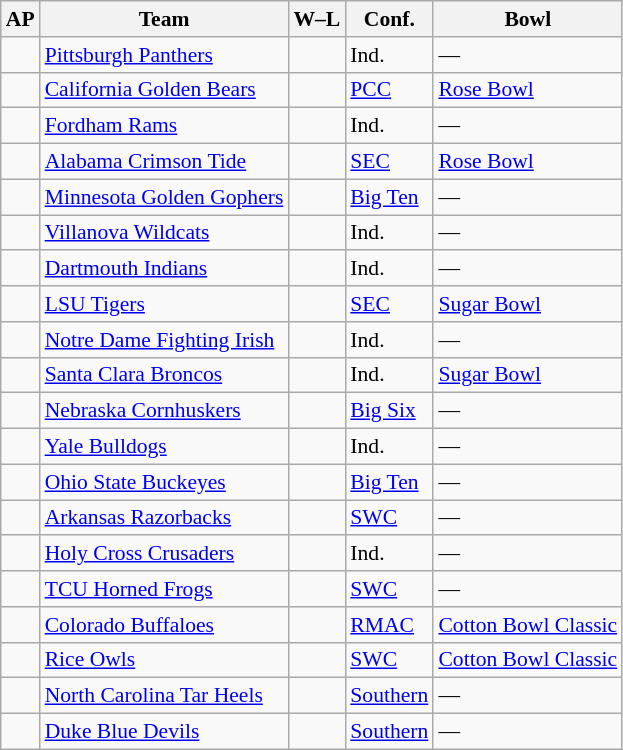<table class="wikitable sortable" style="font-size:90%;">
<tr>
<th>AP</th>
<th>Team</th>
<th>W–L</th>
<th>Conf.</th>
<th>Bowl</th>
</tr>
<tr>
<td></td>
<td><a href='#'>Pittsburgh Panthers</a></td>
<td></td>
<td>Ind.</td>
<td>—</td>
</tr>
<tr>
<td></td>
<td><a href='#'>California Golden Bears</a></td>
<td></td>
<td><a href='#'>PCC</a></td>
<td><a href='#'>Rose Bowl</a></td>
</tr>
<tr>
<td></td>
<td><a href='#'>Fordham Rams</a></td>
<td></td>
<td>Ind.</td>
<td>—</td>
</tr>
<tr>
<td></td>
<td><a href='#'>Alabama Crimson Tide</a></td>
<td></td>
<td><a href='#'>SEC</a></td>
<td><a href='#'>Rose Bowl</a></td>
</tr>
<tr>
<td></td>
<td><a href='#'>Minnesota Golden Gophers</a></td>
<td></td>
<td><a href='#'>Big Ten</a></td>
<td>— </td>
</tr>
<tr>
<td></td>
<td><a href='#'>Villanova Wildcats</a></td>
<td></td>
<td>Ind.</td>
<td>—</td>
</tr>
<tr>
<td></td>
<td><a href='#'>Dartmouth Indians</a></td>
<td></td>
<td>Ind.</td>
<td>—</td>
</tr>
<tr>
<td></td>
<td><a href='#'>LSU Tigers</a></td>
<td></td>
<td><a href='#'>SEC</a></td>
<td><a href='#'>Sugar Bowl</a></td>
</tr>
<tr>
<td></td>
<td><a href='#'>Notre Dame Fighting Irish</a></td>
<td></td>
<td>Ind.</td>
<td>—</td>
</tr>
<tr>
<td></td>
<td><a href='#'>Santa Clara Broncos</a></td>
<td></td>
<td>Ind.</td>
<td><a href='#'>Sugar Bowl</a></td>
</tr>
<tr>
<td></td>
<td><a href='#'>Nebraska Cornhuskers</a></td>
<td></td>
<td><a href='#'>Big Six</a></td>
<td>—</td>
</tr>
<tr>
<td></td>
<td><a href='#'>Yale Bulldogs</a></td>
<td></td>
<td>Ind.</td>
<td>—</td>
</tr>
<tr>
<td></td>
<td><a href='#'>Ohio State Buckeyes</a></td>
<td></td>
<td><a href='#'>Big Ten</a></td>
<td>— </td>
</tr>
<tr>
<td></td>
<td><a href='#'>Arkansas Razorbacks</a></td>
<td></td>
<td><a href='#'>SWC</a></td>
<td>—</td>
</tr>
<tr>
<td></td>
<td><a href='#'>Holy Cross Crusaders</a></td>
<td></td>
<td>Ind.</td>
<td>—</td>
</tr>
<tr>
<td></td>
<td><a href='#'>TCU Horned Frogs</a></td>
<td></td>
<td><a href='#'>SWC</a></td>
<td>—</td>
</tr>
<tr>
<td></td>
<td><a href='#'>Colorado Buffaloes</a></td>
<td></td>
<td><a href='#'>RMAC</a></td>
<td><a href='#'>Cotton Bowl Classic</a></td>
</tr>
<tr>
<td></td>
<td><a href='#'>Rice Owls</a></td>
<td></td>
<td><a href='#'>SWC</a></td>
<td><a href='#'>Cotton Bowl Classic</a></td>
</tr>
<tr>
<td></td>
<td><a href='#'>North Carolina Tar Heels</a></td>
<td></td>
<td><a href='#'>Southern</a></td>
<td>—</td>
</tr>
<tr>
<td></td>
<td><a href='#'>Duke Blue Devils</a></td>
<td></td>
<td><a href='#'>Southern</a></td>
<td>—</td>
</tr>
</table>
